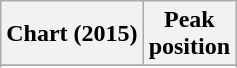<table class="wikitable sortable plainrowheaders">
<tr>
<th scope="col">Chart (2015)</th>
<th scope="col">Peak<br>position</th>
</tr>
<tr>
</tr>
<tr>
</tr>
<tr>
</tr>
<tr>
</tr>
<tr>
</tr>
<tr>
</tr>
<tr>
</tr>
<tr>
</tr>
<tr>
</tr>
<tr>
</tr>
<tr>
</tr>
<tr>
</tr>
<tr>
</tr>
<tr>
</tr>
<tr>
</tr>
<tr>
</tr>
<tr>
</tr>
<tr>
</tr>
<tr>
</tr>
<tr>
</tr>
<tr>
</tr>
</table>
